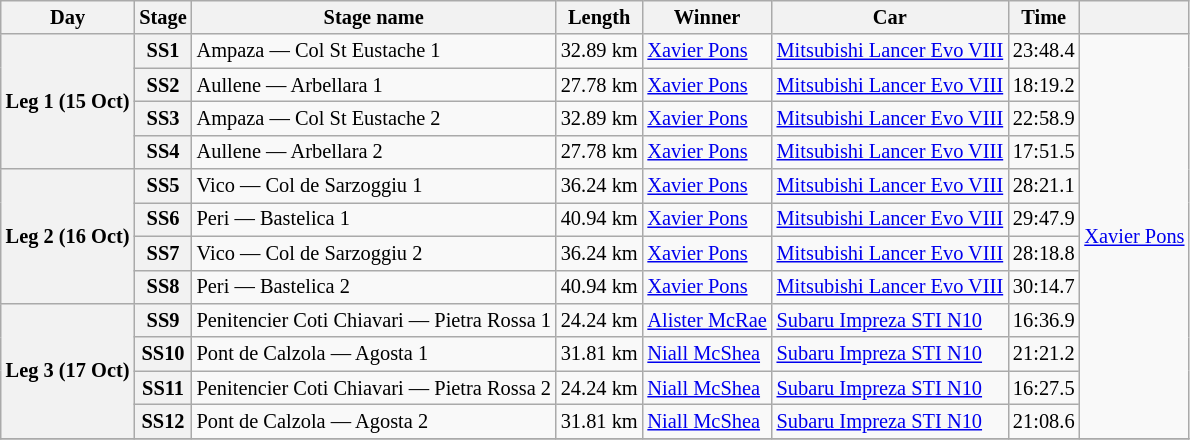<table class="wikitable" style="font-size: 85%;">
<tr>
<th>Day</th>
<th>Stage</th>
<th>Stage name</th>
<th>Length</th>
<th>Winner</th>
<th>Car</th>
<th>Time</th>
<th></th>
</tr>
<tr>
<th rowspan="4">Leg 1 (15 Oct)</th>
<th>SS1</th>
<td>Ampaza — Col St Eustache 1</td>
<td align="center">32.89 km</td>
<td> <a href='#'>Xavier Pons</a></td>
<td><a href='#'>Mitsubishi Lancer Evo VIII</a></td>
<td>23:48.4</td>
<td rowspan="12"> <a href='#'>Xavier Pons</a></td>
</tr>
<tr>
<th>SS2</th>
<td>Aullene — Arbellara 1</td>
<td align="center">27.78 km</td>
<td> <a href='#'>Xavier Pons</a></td>
<td><a href='#'>Mitsubishi Lancer Evo VIII</a></td>
<td>18:19.2</td>
</tr>
<tr>
<th>SS3</th>
<td>Ampaza — Col St Eustache 2</td>
<td align="center">32.89 km</td>
<td> <a href='#'>Xavier Pons</a></td>
<td><a href='#'>Mitsubishi Lancer Evo VIII</a></td>
<td>22:58.9</td>
</tr>
<tr>
<th>SS4</th>
<td>Aullene — Arbellara 2</td>
<td align="center">27.78 km</td>
<td> <a href='#'>Xavier Pons</a></td>
<td><a href='#'>Mitsubishi Lancer Evo VIII</a></td>
<td>17:51.5</td>
</tr>
<tr>
<th rowspan="4">Leg 2 (16 Oct)</th>
<th>SS5</th>
<td>Vico — Col de Sarzoggiu 1</td>
<td align="center">36.24 km</td>
<td> <a href='#'>Xavier Pons</a></td>
<td><a href='#'>Mitsubishi Lancer Evo VIII</a></td>
<td>28:21.1</td>
</tr>
<tr>
<th>SS6</th>
<td>Peri — Bastelica 1</td>
<td align="center">40.94 km</td>
<td> <a href='#'>Xavier Pons</a></td>
<td><a href='#'>Mitsubishi Lancer Evo VIII</a></td>
<td>29:47.9</td>
</tr>
<tr>
<th>SS7</th>
<td>Vico — Col de Sarzoggiu 2</td>
<td align="center">36.24 km</td>
<td> <a href='#'>Xavier Pons</a></td>
<td><a href='#'>Mitsubishi Lancer Evo VIII</a></td>
<td>28:18.8</td>
</tr>
<tr>
<th>SS8</th>
<td>Peri — Bastelica 2</td>
<td align="center">40.94 km</td>
<td> <a href='#'>Xavier Pons</a></td>
<td><a href='#'>Mitsubishi Lancer Evo VIII</a></td>
<td>30:14.7</td>
</tr>
<tr>
<th rowspan="4">Leg 3 (17 Oct)</th>
<th>SS9</th>
<td>Penitencier Coti Chiavari — Pietra Rossa 1</td>
<td align="center">24.24 km</td>
<td> <a href='#'>Alister McRae</a></td>
<td><a href='#'>Subaru Impreza STI N10</a></td>
<td>16:36.9</td>
</tr>
<tr>
<th>SS10</th>
<td>Pont de Calzola — Agosta 1</td>
<td align="center">31.81 km</td>
<td> <a href='#'>Niall McShea</a></td>
<td><a href='#'>Subaru Impreza STI N10</a></td>
<td>21:21.2</td>
</tr>
<tr>
<th>SS11</th>
<td>Penitencier Coti Chiavari — Pietra Rossa 2</td>
<td align="center">24.24 km</td>
<td> <a href='#'>Niall McShea</a></td>
<td><a href='#'>Subaru Impreza STI N10</a></td>
<td>16:27.5</td>
</tr>
<tr>
<th>SS12</th>
<td>Pont de Calzola — Agosta 2</td>
<td align="center">31.81 km</td>
<td> <a href='#'>Niall McShea</a></td>
<td><a href='#'>Subaru Impreza STI N10</a></td>
<td>21:08.6</td>
</tr>
<tr>
</tr>
</table>
